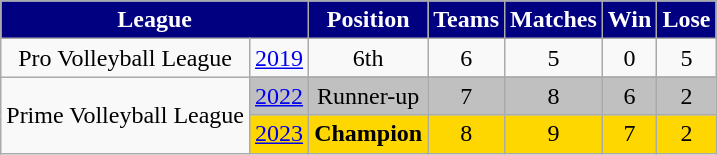<table class="wikitable" style="text-align:center" border="1">
<tr>
<th style="width=200; color:#FFFFFF; background-color:#000080" colspan=2>League</th>
<th style="width=200; color:#FFFFFF; background-color:#000080">Position</th>
<th style="width=60; color:#FFFFFF; background-color:#000080">Teams</th>
<th style="width=60; color:#FFFFFF; background-color:#000080">Matches</th>
<th style="width=60; color:#FFFFFF; background-color:#000080">Win</th>
<th style="width=60; color:#FFFFFF; background-color:#000080">Lose</th>
</tr>
<tr>
<td rowspan=1>Pro Volleyball League</td>
<td><a href='#'>2019</a></td>
<td>6th</td>
<td>6</td>
<td>5</td>
<td>0</td>
<td>5</td>
</tr>
<tr>
<td rowspan=5>Prime Volleyball League</td>
</tr>
<tr bgcolor=silver>
<td><a href='#'>2022</a></td>
<td>Runner-up</td>
<td>7</td>
<td>8</td>
<td>6</td>
<td>2</td>
</tr>
<tr bgcolor=gold>
<td><a href='#'>2023</a></td>
<td><strong>Champion</strong></td>
<td>8</td>
<td>9</td>
<td>7</td>
<td>2</td>
</tr>
</table>
